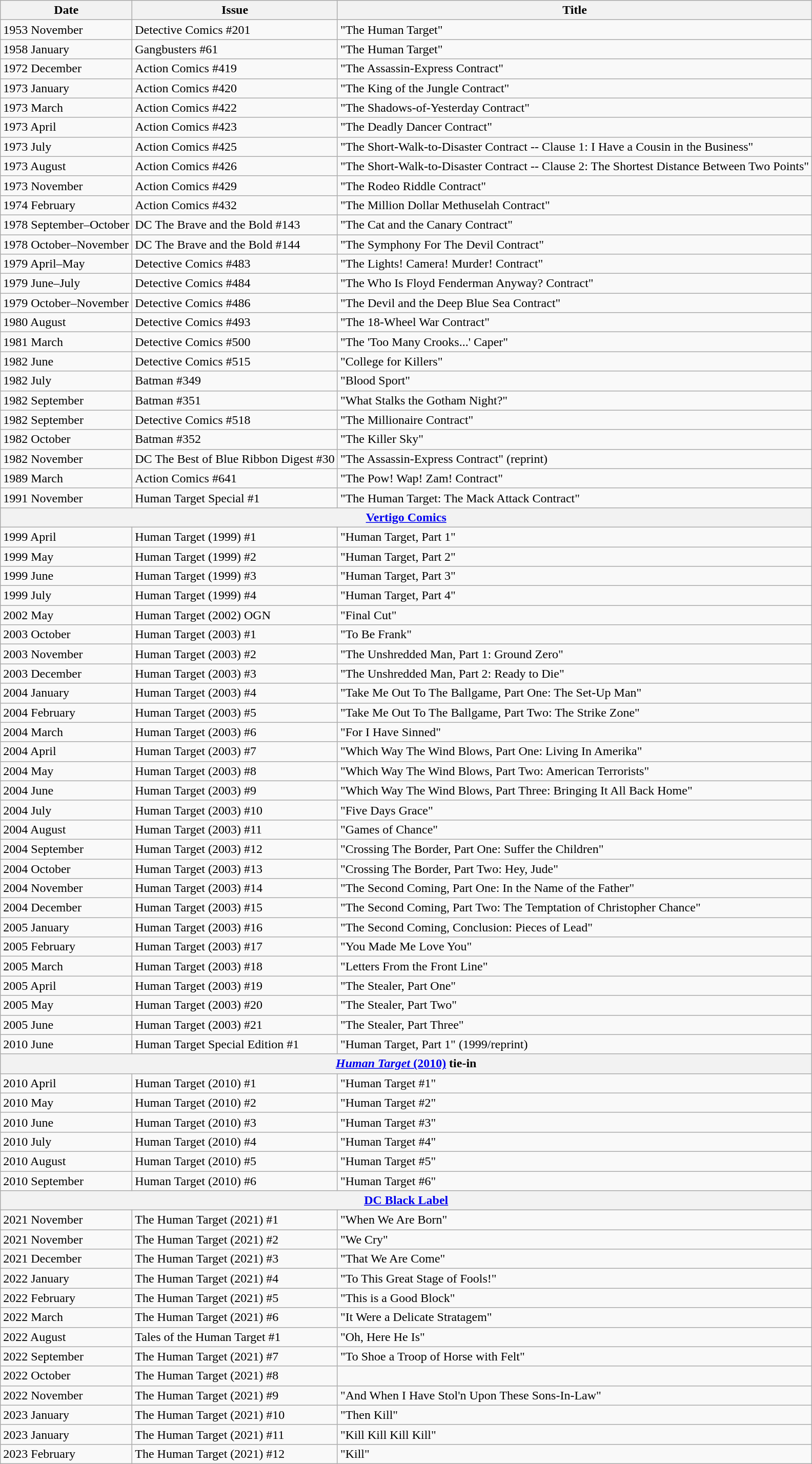<table class="wikitable">
<tr>
<th>Date</th>
<th>Issue</th>
<th>Title</th>
</tr>
<tr>
<td>1953 November</td>
<td>Detective Comics #201</td>
<td>"The Human Target"</td>
</tr>
<tr>
<td>1958 January</td>
<td>Gangbusters #61</td>
<td>"The Human Target"</td>
</tr>
<tr>
<td>1972 December</td>
<td>Action Comics #419</td>
<td>"The Assassin-Express Contract"</td>
</tr>
<tr>
<td>1973 January</td>
<td>Action Comics #420</td>
<td>"The King of the Jungle Contract"</td>
</tr>
<tr>
<td>1973 March</td>
<td>Action Comics #422</td>
<td>"The Shadows-of-Yesterday Contract"</td>
</tr>
<tr>
<td>1973 April</td>
<td>Action Comics #423</td>
<td>"The Deadly Dancer Contract"</td>
</tr>
<tr>
<td>1973 July</td>
<td>Action Comics #425</td>
<td>"The Short-Walk-to-Disaster Contract -- Clause 1: I Have a Cousin in the Business"</td>
</tr>
<tr>
<td>1973 August</td>
<td>Action Comics #426</td>
<td>"The Short-Walk-to-Disaster Contract -- Clause 2: The Shortest Distance Between Two Points"</td>
</tr>
<tr>
<td>1973 November</td>
<td>Action Comics #429</td>
<td>"The Rodeo Riddle Contract"</td>
</tr>
<tr>
<td>1974 February</td>
<td>Action Comics #432</td>
<td>"The Million Dollar Methuselah Contract"</td>
</tr>
<tr>
<td>1978 September–October</td>
<td>DC The Brave and the Bold #143</td>
<td>"The Cat and the Canary Contract"</td>
</tr>
<tr>
<td>1978 October–November</td>
<td>DC The Brave and the Bold #144</td>
<td>"The Symphony For The Devil Contract"</td>
</tr>
<tr>
<td>1979 April–May</td>
<td>Detective Comics #483</td>
<td>"The Lights! Camera! Murder! Contract"</td>
</tr>
<tr>
<td>1979 June–July</td>
<td>Detective Comics #484</td>
<td>"The Who Is Floyd Fenderman Anyway? Contract"</td>
</tr>
<tr>
<td>1979 October–November</td>
<td>Detective Comics #486</td>
<td>"The Devil and the Deep Blue Sea Contract"</td>
</tr>
<tr>
<td>1980 August</td>
<td>Detective Comics #493</td>
<td>"The 18-Wheel War Contract"</td>
</tr>
<tr>
<td>1981 March</td>
<td>Detective Comics #500</td>
<td>"The 'Too Many Crooks...' Caper"</td>
</tr>
<tr>
<td>1982 June</td>
<td>Detective Comics #515</td>
<td>"College for Killers"</td>
</tr>
<tr>
<td>1982 July</td>
<td>Batman #349</td>
<td>"Blood Sport"</td>
</tr>
<tr>
<td>1982 September</td>
<td>Batman #351</td>
<td>"What Stalks the Gotham Night?"</td>
</tr>
<tr>
<td>1982 September</td>
<td>Detective Comics #518</td>
<td>"The Millionaire Contract"</td>
</tr>
<tr>
<td>1982 October</td>
<td>Batman #352</td>
<td>"The Killer Sky"</td>
</tr>
<tr>
<td>1982 November</td>
<td>DC The Best of Blue Ribbon Digest #30</td>
<td>"The Assassin-Express Contract" (reprint)</td>
</tr>
<tr>
<td>1989 March</td>
<td>Action Comics #641</td>
<td>"The Pow! Wap! Zam! Contract"</td>
</tr>
<tr>
<td>1991 November</td>
<td>Human Target Special #1</td>
<td>"The Human Target: The Mack Attack Contract"</td>
</tr>
<tr>
<th colspan="3"><a href='#'>Vertigo Comics</a></th>
</tr>
<tr>
<td>1999 April</td>
<td>Human Target (1999) #1</td>
<td>"Human Target, Part 1"</td>
</tr>
<tr>
<td>1999 May</td>
<td>Human Target (1999) #2</td>
<td>"Human Target, Part 2"</td>
</tr>
<tr>
<td>1999 June</td>
<td>Human Target (1999) #3</td>
<td>"Human Target, Part 3"</td>
</tr>
<tr>
<td>1999 July</td>
<td>Human Target (1999) #4</td>
<td>"Human Target, Part 4"</td>
</tr>
<tr>
<td>2002 May</td>
<td>Human Target (2002) OGN</td>
<td>"Final Cut"</td>
</tr>
<tr>
<td>2003 October</td>
<td>Human Target (2003) #1</td>
<td>"To Be Frank"</td>
</tr>
<tr>
<td>2003 November</td>
<td>Human Target (2003) #2</td>
<td>"The Unshredded Man, Part 1: Ground Zero"</td>
</tr>
<tr>
<td>2003 December</td>
<td>Human Target (2003) #3</td>
<td>"The Unshredded Man, Part 2: Ready to Die"</td>
</tr>
<tr>
<td>2004 January</td>
<td>Human Target (2003) #4</td>
<td>"Take Me Out To The Ballgame, Part One: The Set-Up Man"</td>
</tr>
<tr>
<td>2004 February</td>
<td>Human Target (2003) #5</td>
<td>"Take Me Out To The Ballgame, Part Two: The Strike Zone"</td>
</tr>
<tr>
<td>2004 March</td>
<td>Human Target (2003) #6</td>
<td>"For I Have Sinned"</td>
</tr>
<tr>
<td>2004 April</td>
<td>Human Target (2003) #7</td>
<td>"Which Way The Wind Blows, Part One: Living In Amerika"</td>
</tr>
<tr>
<td>2004 May</td>
<td>Human Target (2003) #8</td>
<td>"Which Way The Wind Blows, Part Two: American Terrorists"</td>
</tr>
<tr>
<td>2004 June</td>
<td>Human Target (2003) #9</td>
<td>"Which Way The Wind Blows, Part Three: Bringing It All Back Home"</td>
</tr>
<tr>
<td>2004 July</td>
<td>Human Target (2003) #10</td>
<td>"Five Days Grace"</td>
</tr>
<tr>
<td>2004 August</td>
<td>Human Target (2003) #11</td>
<td>"Games of Chance"</td>
</tr>
<tr>
<td>2004 September</td>
<td>Human Target (2003) #12</td>
<td>"Crossing The Border, Part One: Suffer the Children"</td>
</tr>
<tr>
<td>2004 October</td>
<td>Human Target (2003) #13</td>
<td>"Crossing The Border, Part Two: Hey, Jude"</td>
</tr>
<tr>
<td>2004 November</td>
<td>Human Target (2003) #14</td>
<td>"The Second Coming, Part One: In the Name of the Father"</td>
</tr>
<tr>
<td>2004 December</td>
<td>Human Target (2003) #15</td>
<td>"The Second Coming, Part Two: The Temptation of Christopher Chance"</td>
</tr>
<tr>
<td>2005 January</td>
<td>Human Target (2003) #16</td>
<td>"The Second Coming, Conclusion: Pieces of Lead"</td>
</tr>
<tr>
<td>2005 February</td>
<td>Human Target (2003) #17</td>
<td>"You Made Me Love You"</td>
</tr>
<tr>
<td>2005 March</td>
<td>Human Target (2003) #18</td>
<td>"Letters From the Front Line"</td>
</tr>
<tr>
<td>2005 April</td>
<td>Human Target (2003) #19</td>
<td>"The Stealer, Part One"</td>
</tr>
<tr>
<td>2005 May</td>
<td>Human Target (2003) #20</td>
<td>"The Stealer, Part Two"</td>
</tr>
<tr>
<td>2005 June</td>
<td>Human Target (2003) #21</td>
<td>"The Stealer, Part Three"</td>
</tr>
<tr>
<td>2010 June</td>
<td>Human Target Special Edition #1</td>
<td>"Human Target, Part 1" (1999/reprint)</td>
</tr>
<tr>
<th colspan="3"><a href='#'><em>Human Target</em> (2010)</a> tie-in</th>
</tr>
<tr>
<td>2010 April</td>
<td>Human Target (2010) #1</td>
<td>"Human Target #1"</td>
</tr>
<tr>
<td>2010 May</td>
<td>Human Target (2010) #2</td>
<td>"Human Target #2"</td>
</tr>
<tr>
<td>2010 June</td>
<td>Human Target (2010) #3</td>
<td>"Human Target #3"</td>
</tr>
<tr>
<td>2010 July</td>
<td>Human Target (2010) #4</td>
<td>"Human Target #4"</td>
</tr>
<tr>
<td>2010 August</td>
<td>Human Target (2010) #5</td>
<td>"Human Target #5"</td>
</tr>
<tr>
<td>2010 September</td>
<td>Human Target (2010) #6</td>
<td>"Human Target #6"</td>
</tr>
<tr>
<th colspan="3"><a href='#'>DC Black Label</a></th>
</tr>
<tr>
<td>2021 November</td>
<td>The Human Target (2021) #1</td>
<td>"When We Are Born"</td>
</tr>
<tr>
<td>2021 November</td>
<td>The Human Target (2021) #2</td>
<td>"We Cry"</td>
</tr>
<tr>
<td>2021 December</td>
<td>The Human Target (2021) #3</td>
<td>"That We Are Come"</td>
</tr>
<tr>
<td>2022 January</td>
<td>The Human Target (2021) #4</td>
<td>"To This Great Stage of Fools!"</td>
</tr>
<tr>
<td>2022 February</td>
<td>The Human Target (2021) #5</td>
<td>"This is a Good Block"</td>
</tr>
<tr>
<td>2022 March</td>
<td>The Human Target (2021) #6</td>
<td>"It Were a Delicate Stratagem"</td>
</tr>
<tr>
<td>2022 August</td>
<td>Tales of the Human Target #1</td>
<td>"Oh, Here He Is"</td>
</tr>
<tr>
<td>2022 September</td>
<td>The Human Target (2021) #7</td>
<td>"To Shoe a Troop of Horse with Felt"</td>
</tr>
<tr>
<td>2022 October</td>
<td>The Human Target (2021) #8</td>
<td></td>
</tr>
<tr>
<td>2022 November</td>
<td>The Human Target (2021) #9</td>
<td>"And When I Have Stol'n Upon These Sons-In-Law"</td>
</tr>
<tr>
<td>2023 January</td>
<td>The Human Target (2021) #10</td>
<td>"Then Kill"</td>
</tr>
<tr>
<td>2023 January</td>
<td>The Human Target (2021) #11</td>
<td>"Kill Kill Kill Kill"</td>
</tr>
<tr>
<td>2023 February</td>
<td>The Human Target (2021) #12</td>
<td>"Kill"</td>
</tr>
</table>
